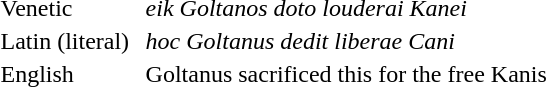<table style="padding-left: 2em">
<tr>
<td>Venetic</td>
<td style="padding-left: 0.5em"><em>eik Goltanos doto louderai Kanei</em></td>
</tr>
<tr>
<td>Latin (literal)</td>
<td style="padding-left: 0.5em"><em>hoc Goltanus dedit liberae Cani</em></td>
</tr>
<tr>
<td>English</td>
<td style="padding-left: 0.5em">Goltanus sacrificed this for the free Kanis</td>
</tr>
</table>
